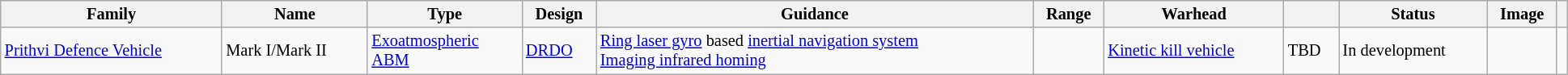<table class="wikitable sortable" style="text-align:center|100px; font-size: 85%; width:95em;">
<tr>
<th>Family</th>
<th>Name</th>
<th>Type</th>
<th>Design</th>
<th>Guidance</th>
<th>Range</th>
<th>Warhead</th>
<th></th>
<th>Status</th>
<th>Image</th>
<th></th>
</tr>
<tr>
<td><a href='#'>Prithvi Defence Vehicle</a></td>
<td>Mark I/Mark II</td>
<td><a href='#'>Exoatmospheric</a> <br> <a href='#'>ABM</a></td>
<td> <a href='#'>DRDO</a></td>
<td><a href='#'>Ring laser gyro</a> based <a href='#'>inertial navigation system</a> <br> <a href='#'>Imaging infrared homing</a></td>
<td></td>
<td><a href='#'>Kinetic kill vehicle</a></td>
<td>TBD</td>
<td>In development</td>
<td></td>
<td></td>
</tr>
</table>
